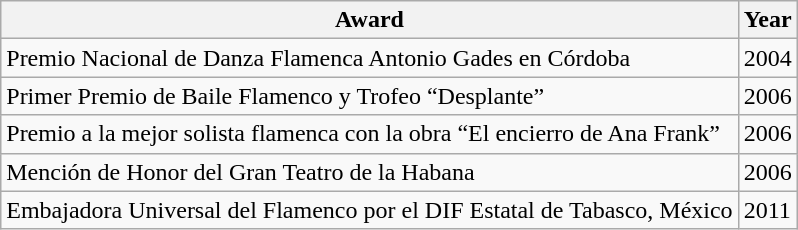<table class="wikitable">
<tr>
<th>Award</th>
<th>Year</th>
</tr>
<tr>
<td>Premio Nacional de Danza Flamenca Antonio Gades en Córdoba</td>
<td>2004</td>
</tr>
<tr>
<td>Primer Premio de Baile Flamenco y Trofeo “Desplante”</td>
<td>2006</td>
</tr>
<tr>
<td>Premio a la mejor solista flamenca con la obra  “El encierro de Ana Frank”</td>
<td>2006</td>
</tr>
<tr>
<td>Mención de Honor del Gran Teatro de la Habana</td>
<td>2006</td>
</tr>
<tr>
<td>Embajadora Universal del Flamenco  por el DIF Estatal de Tabasco, México</td>
<td>2011</td>
</tr>
</table>
